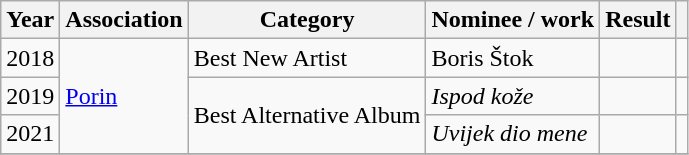<table class="wikitable sortable">
<tr>
<th>Year</th>
<th>Association</th>
<th>Category</th>
<th>Nominee / work</th>
<th>Result</th>
<th class="unsortable"></th>
</tr>
<tr>
<td>2018</td>
<td rowspan="3"><a href='#'>Porin</a></td>
<td>Best New Artist</td>
<td>Boris Štok</td>
<td></td>
<td></td>
</tr>
<tr>
<td>2019</td>
<td rowspan="2">Best Alternative Album</td>
<td><em>Ispod kože</em></td>
<td></td>
<td></td>
</tr>
<tr>
<td>2021</td>
<td><em>Uvijek dio mene</em></td>
<td></td>
<td></td>
</tr>
<tr>
</tr>
</table>
